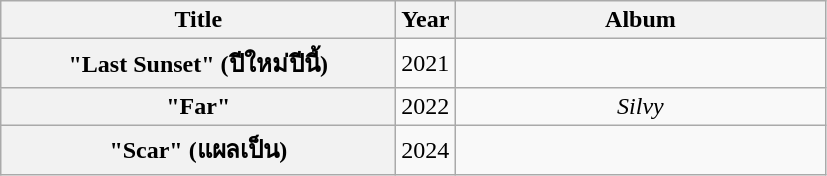<table class="wikitable plainrowheaders" style="text-align:center">
<tr>
<th rowspan="1" scope="col" style="width:16em;">Title</th>
<th rowspan="1">Year</th>
<th rowspan="1" style="width:15em;">Album</th>
</tr>
<tr>
<th scope="row">"Last Sunset" (ปีใหม่ปีนี้)<br></th>
<td>2021</td>
<td></td>
</tr>
<tr>
<th scope="row">"Far"<br></th>
<td>2022</td>
<td><em>Silvy</em></td>
</tr>
<tr>
<th scope="row">"Scar" (แผลเป็น)<br></th>
<td>2024</td>
<td></td>
</tr>
</table>
